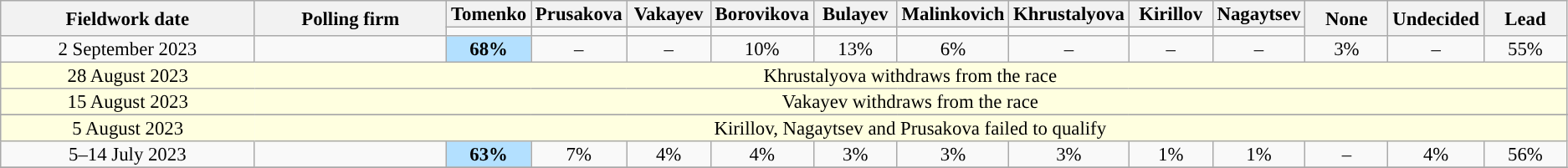<table class=wikitable style="font-size:95%; line-height:14px; text-align:center">
<tr>
<th style=width:200px; rowspan=2>Fieldwork date</th>
<th style=width:150px; rowspan=2>Polling firm</th>
<th style="width:60px;">Tomenko</th>
<th style="width:60px;">Prusakova</th>
<th style="width:60px;">Vakayev</th>
<th style="width:60px;">Borovikova</th>
<th style="width:60px;">Bulayev</th>
<th style="width:60px;">Malinkovich</th>
<th style="width:60px;">Khrustalyova</th>
<th style="width:60px;">Kirillov</th>
<th style="width:60px;">Nagaytsev</th>
<th style="width:60px;" rowspan=2>None</th>
<th style="width:60px;" rowspan=2>Undecided</th>
<th style="width:60px;" rowspan="2">Lead</th>
</tr>
<tr>
<td bgcolor=></td>
<td bgcolor=></td>
<td bgcolor=></td>
<td bgcolor=></td>
<td bgcolor=></td>
<td bgcolor=></td>
<td bgcolor=></td>
<td bgcolor=></td>
<td bgcolor=></td>
</tr>
<tr>
<td>2 September 2023</td>
<td></td>
<td style="background:#B3E0FF"><strong>68%</strong></td>
<td>–</td>
<td>–</td>
<td>10%</td>
<td>13%</td>
<td>6%</td>
<td>–</td>
<td>–</td>
<td>–</td>
<td>3%</td>
<td>–</td>
<td style="background:">55%</td>
</tr>
<tr style="background:lightyellow;">
<td style="border-right-style:hidden; ">28 August 2023</td>
<td colspan="13">Khrustalyova withdraws from the race</td>
</tr>
<tr style="background:lightyellow;">
<td style="border-right-style:hidden; ">15 August 2023</td>
<td colspan="13">Vakayev withdraws from the race</td>
</tr>
<tr>
</tr>
<tr style="background:lightyellow;">
<td style="border-right-style:hidden; ">5 August 2023</td>
<td colspan="13">Kirillov, Nagaytsev and Prusakova failed to qualify</td>
</tr>
<tr>
<td>5–14 July 2023</td>
<td></td>
<td style="background:#B3E0FF"><strong>63%</strong></td>
<td>7%</td>
<td>4%</td>
<td>4%</td>
<td>3%</td>
<td>3%</td>
<td>3%</td>
<td>1%</td>
<td>1%</td>
<td>–</td>
<td>4%</td>
<td style="background:">56%</td>
</tr>
<tr>
</tr>
</table>
